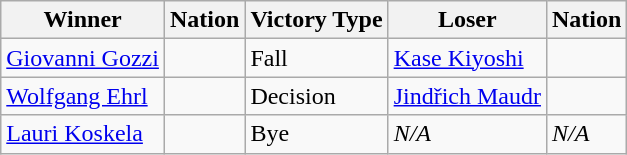<table class="wikitable sortable" style="text-align:left;">
<tr>
<th>Winner</th>
<th>Nation</th>
<th>Victory Type</th>
<th>Loser</th>
<th>Nation</th>
</tr>
<tr>
<td><a href='#'>Giovanni Gozzi</a></td>
<td></td>
<td>Fall</td>
<td><a href='#'>Kase Kiyoshi</a></td>
<td></td>
</tr>
<tr>
<td><a href='#'>Wolfgang Ehrl</a></td>
<td></td>
<td>Decision</td>
<td><a href='#'>Jindřich Maudr</a></td>
<td></td>
</tr>
<tr>
<td><a href='#'>Lauri Koskela</a></td>
<td></td>
<td>Bye</td>
<td><em>N/A</em></td>
<td><em>N/A</em></td>
</tr>
</table>
